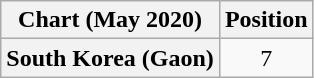<table class="wikitable plainrowheaders" style="text-align:center">
<tr>
<th scope="col">Chart (May 2020)</th>
<th scope="col">Position</th>
</tr>
<tr>
<th scope="row">South Korea (Gaon)</th>
<td>7</td>
</tr>
</table>
